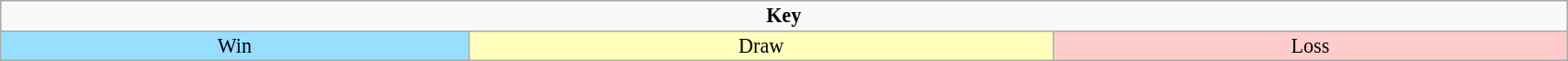<table class="wikitable" style="text-align:center; line-height:100%; width:90%; font-size:92%">
<tr>
<td colspan=100% style="height:10px"><strong>Key</strong></td>
</tr>
<tr>
<td style="background:#97DEFF;">Win</td>
<td style="background:#ffb;">Draw</td>
<td style="background:#FFCCCC;">Loss</td>
</tr>
</table>
